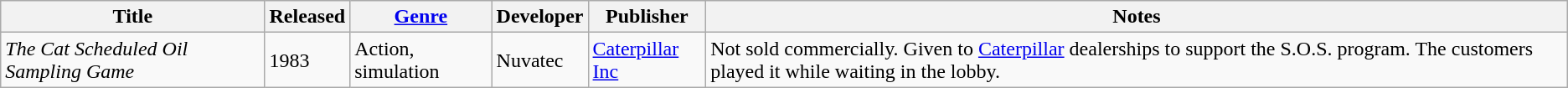<table class="wikitable sortable plainrowheaders" style="text-align:left;">
<tr>
<th>Title</th>
<th>Released</th>
<th><a href='#'>Genre</a></th>
<th>Developer</th>
<th>Publisher</th>
<th>Notes</th>
</tr>
<tr>
<td><em>The Cat Scheduled Oil Sampling Game</em></td>
<td>1983</td>
<td>Action, simulation</td>
<td>Nuvatec</td>
<td><a href='#'>Caterpillar Inc</a></td>
<td>Not sold commercially. Given to <a href='#'>Caterpillar</a> dealerships to support the S.O.S. program. The customers played it while waiting in the lobby.</td>
</tr>
</table>
